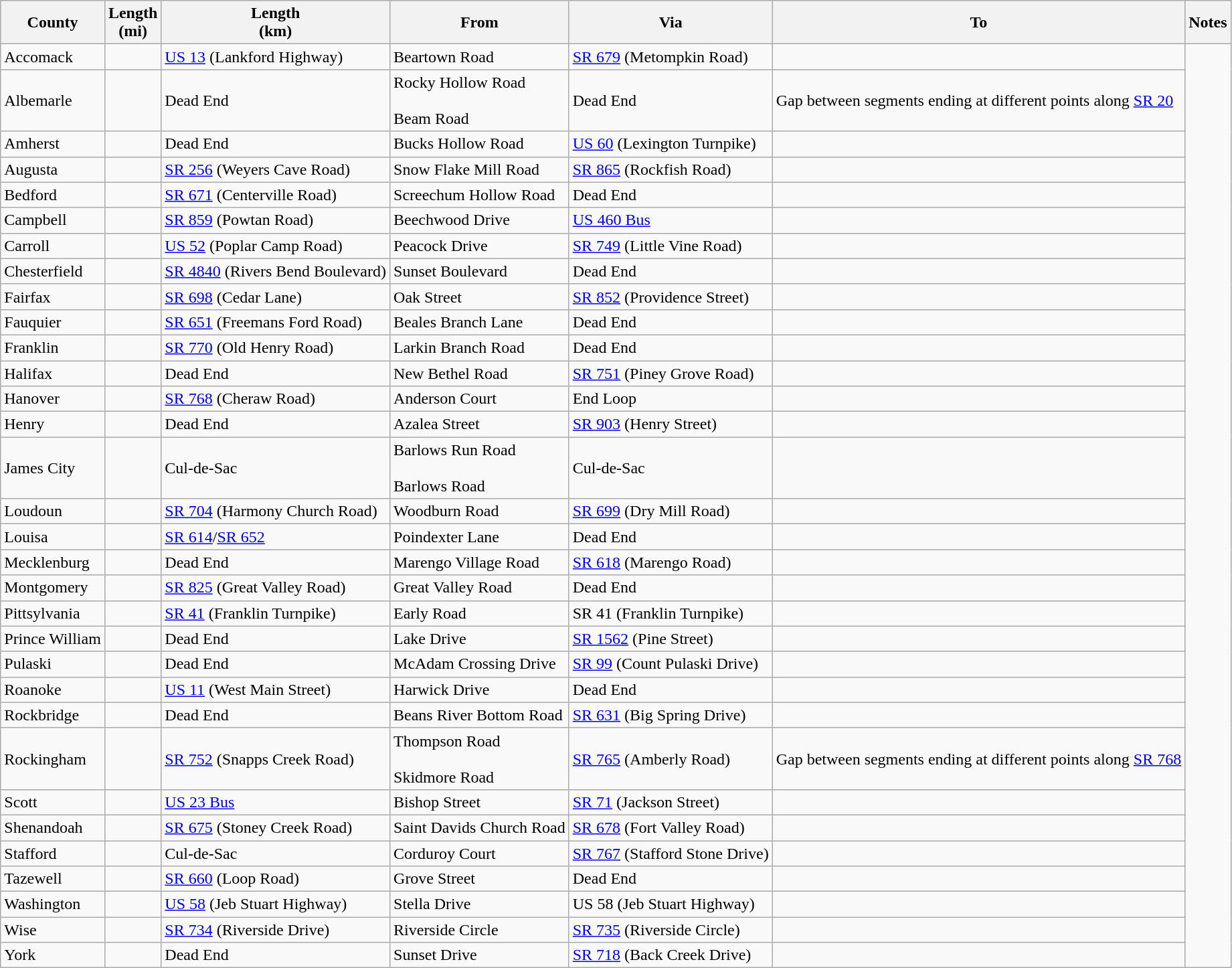<table class="wikitable sortable">
<tr>
<th>County</th>
<th>Length<br>(mi)</th>
<th>Length<br>(km)</th>
<th class="unsortable">From</th>
<th class="unsortable">Via</th>
<th class="unsortable">To</th>
<th class="unsortable">Notes</th>
</tr>
<tr>
<td id="Accomack">Accomack</td>
<td></td>
<td><a href='#'>US 13</a> (Lankford Highway)</td>
<td>Beartown Road</td>
<td><a href='#'>SR 679</a> (Metompkin Road)</td>
<td></td>
</tr>
<tr>
<td id="Albemarle">Albemarle</td>
<td></td>
<td>Dead End</td>
<td>Rocky Hollow Road<br><br>Beam Road</td>
<td>Dead End</td>
<td>Gap between segments ending at different points along <a href='#'>SR 20</a><br>
</td>
</tr>
<tr>
<td id="Amherst">Amherst</td>
<td></td>
<td>Dead End</td>
<td>Bucks Hollow Road</td>
<td><a href='#'>US 60</a> (Lexington Turnpike)</td>
<td><br>
</td>
</tr>
<tr>
<td id="Augusta">Augusta</td>
<td></td>
<td><a href='#'>SR 256</a> (Weyers Cave Road)</td>
<td>Snow Flake Mill Road</td>
<td><a href='#'>SR 865</a> (Rockfish Road)</td>
<td><br></td>
</tr>
<tr>
<td id="Bedford">Bedford</td>
<td></td>
<td><a href='#'>SR 671</a> (Centerville Road)</td>
<td>Screechum Hollow Road</td>
<td>Dead End</td>
<td><br>



</td>
</tr>
<tr>
<td id="Campbell">Campbell</td>
<td></td>
<td><a href='#'>SR 859</a> (Powtan Road)</td>
<td>Beechwood Drive</td>
<td><a href='#'>US 460 Bus</a></td>
<td><br></td>
</tr>
<tr>
<td id="Carroll">Carroll</td>
<td></td>
<td><a href='#'>US 52</a> (Poplar Camp Road)</td>
<td>Peacock Drive</td>
<td><a href='#'>SR 749</a> (Little Vine Road)</td>
<td><br>
</td>
</tr>
<tr>
<td id="Chesterfield">Chesterfield</td>
<td></td>
<td><a href='#'>SR 4840</a> (Rivers Bend Boulevard)</td>
<td>Sunset Boulevard</td>
<td>Dead End</td>
<td><br>





</td>
</tr>
<tr>
<td id="Fairfax">Fairfax</td>
<td></td>
<td><a href='#'>SR 698</a> (Cedar Lane)</td>
<td>Oak Street</td>
<td><a href='#'>SR 852</a> (Providence Street)</td>
<td></td>
</tr>
<tr>
<td id="Fauquier">Fauquier</td>
<td></td>
<td><a href='#'>SR 651</a> (Freemans Ford Road)</td>
<td>Beales Branch Lane</td>
<td>Dead End</td>
<td><br>
</td>
</tr>
<tr>
<td id="Franklin">Franklin</td>
<td></td>
<td><a href='#'>SR 770</a> (Old Henry Road)</td>
<td>Larkin Branch Road</td>
<td>Dead End</td>
<td><br>





</td>
</tr>
<tr>
<td id="Halifax">Halifax</td>
<td></td>
<td>Dead End</td>
<td>New Bethel Road</td>
<td><a href='#'>SR 751</a> (Piney Grove Road)</td>
<td></td>
</tr>
<tr>
<td id="Hanover">Hanover</td>
<td></td>
<td><a href='#'>SR 768</a> (Cheraw Road)</td>
<td>Anderson Court</td>
<td>End Loop</td>
<td><br></td>
</tr>
<tr>
<td id="Henry">Henry</td>
<td></td>
<td>Dead End</td>
<td>Azalea Street</td>
<td><a href='#'>SR 903</a> (Henry Street)</td>
<td><br>
</td>
</tr>
<tr>
<td id="James City">James City</td>
<td></td>
<td>Cul-de-Sac</td>
<td>Barlows Run Road<br><br>Barlows Road</td>
<td>Cul-de-Sac</td>
<td><br>



</td>
</tr>
<tr>
<td id="Loudoun">Loudoun</td>
<td></td>
<td><a href='#'>SR 704</a> (Harmony Church Road)</td>
<td>Woodburn Road</td>
<td><a href='#'>SR 699</a> (Dry Mill Road)</td>
<td></td>
</tr>
<tr>
<td id="Louisa">Louisa</td>
<td></td>
<td><a href='#'>SR 614</a>/<a href='#'>SR 652</a></td>
<td>Poindexter Lane</td>
<td>Dead End</td>
<td><br>

</td>
</tr>
<tr>
<td id="Mecklenburg">Mecklenburg</td>
<td></td>
<td>Dead End</td>
<td>Marengo Village Road</td>
<td><a href='#'>SR 618</a> (Marengo Road)</td>
<td><br></td>
</tr>
<tr>
<td id="Montgomery">Montgomery</td>
<td></td>
<td><a href='#'>SR 825</a> (Great Valley Road)</td>
<td>Great Valley Road</td>
<td>Dead End</td>
<td><br>






</td>
</tr>
<tr>
<td id="Pittsylvania">Pittsylvania</td>
<td></td>
<td><a href='#'>SR 41</a> (Franklin Turnpike)</td>
<td>Early Road</td>
<td>SR 41 (Franklin Turnpike)</td>
<td><br>

</td>
</tr>
<tr>
<td id="Prince William">Prince William</td>
<td></td>
<td>Dead End</td>
<td>Lake Drive</td>
<td><a href='#'>SR 1562</a> (Pine Street)</td>
<td></td>
</tr>
<tr>
<td id="Pulaski">Pulaski</td>
<td></td>
<td>Dead End</td>
<td>McAdam Crossing Drive</td>
<td><a href='#'>SR 99</a> (Count Pulaski Drive)</td>
<td><br>
</td>
</tr>
<tr>
<td id="Roanoke">Roanoke</td>
<td></td>
<td><a href='#'>US 11</a> (West Main Street)</td>
<td>Harwick Drive</td>
<td>Dead End</td>
<td></td>
</tr>
<tr>
<td id="Rockbridge">Rockbridge</td>
<td></td>
<td>Dead End</td>
<td>Beans River Bottom Road</td>
<td><a href='#'>SR 631</a> (Big Spring Drive)</td>
<td></td>
</tr>
<tr>
<td id="Rockingham">Rockingham</td>
<td></td>
<td><a href='#'>SR 752</a> (Snapps Creek Road)</td>
<td>Thompson Road<br><br>Skidmore Road</td>
<td><a href='#'>SR 765</a> (Amberly Road)</td>
<td>Gap between segments ending at different points along <a href='#'>SR 768</a><br></td>
</tr>
<tr>
<td id="Scott">Scott</td>
<td></td>
<td><a href='#'>US 23 Bus</a></td>
<td>Bishop Street</td>
<td><a href='#'>SR 71</a> (Jackson Street)</td>
<td></td>
</tr>
<tr>
<td id="Shenandoah">Shenandoah</td>
<td></td>
<td><a href='#'>SR 675</a> (Stoney Creek Road)</td>
<td>Saint Davids Church Road</td>
<td><a href='#'>SR 678</a> (Fort Valley Road)</td>
<td><br>

</td>
</tr>
<tr>
<td id="Stafford">Stafford</td>
<td></td>
<td>Cul-de-Sac</td>
<td>Corduroy Court</td>
<td><a href='#'>SR 767</a> (Stafford Stone Drive)</td>
<td><br>
</td>
</tr>
<tr>
<td id="Tazewell">Tazewell</td>
<td></td>
<td><a href='#'>SR 660</a> (Loop Road)</td>
<td>Grove Street</td>
<td>Dead End</td>
<td><br></td>
</tr>
<tr>
<td id="Washington">Washington</td>
<td></td>
<td><a href='#'>US 58</a> (Jeb Stuart Highway)</td>
<td>Stella Drive</td>
<td>US 58 (Jeb Stuart Highway)</td>
<td><br></td>
</tr>
<tr>
<td id="Wise">Wise</td>
<td></td>
<td><a href='#'>SR 734</a> (Riverside Drive)</td>
<td>Riverside Circle</td>
<td><a href='#'>SR 735</a> (Riverside Circle)</td>
<td><br></td>
</tr>
<tr>
<td id="York">York</td>
<td></td>
<td>Dead End</td>
<td>Sunset Drive</td>
<td><a href='#'>SR 718</a> (Back Creek Drive)</td>
<td></td>
</tr>
</table>
